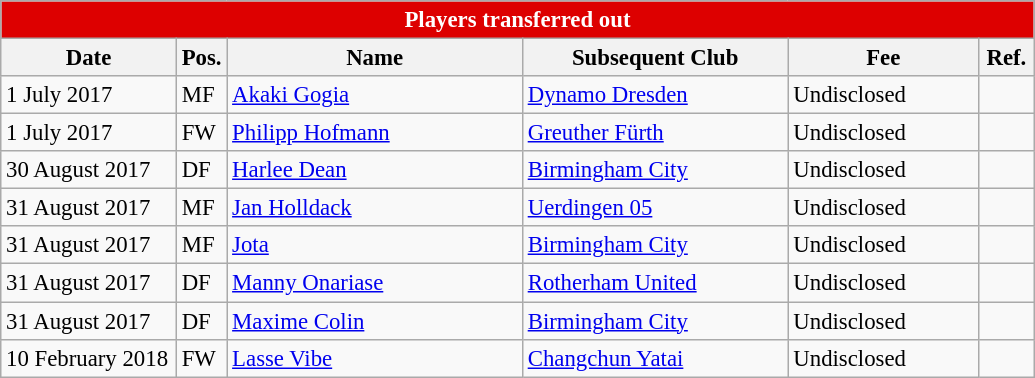<table class="wikitable" style="font-size:95%;">
<tr>
<th colspan="6" style="background:#d00; color:white; text-align:center;">Players transferred out</th>
</tr>
<tr>
<th style="width:110px;">Date</th>
<th style="width:25px;">Pos.</th>
<th style="width:190px;">Name</th>
<th style="width:170px;">Subsequent Club</th>
<th style="width:120px;">Fee</th>
<th style="width:30px;">Ref.</th>
</tr>
<tr>
<td>1 July 2017</td>
<td>MF</td>
<td> <a href='#'>Akaki Gogia</a></td>
<td> <a href='#'>Dynamo Dresden</a></td>
<td>Undisclosed</td>
<td></td>
</tr>
<tr>
<td>1 July 2017</td>
<td>FW</td>
<td> <a href='#'>Philipp Hofmann</a></td>
<td> <a href='#'>Greuther Fürth</a></td>
<td>Undisclosed</td>
<td></td>
</tr>
<tr>
<td>30 August 2017</td>
<td>DF</td>
<td> <a href='#'>Harlee Dean</a></td>
<td> <a href='#'>Birmingham City</a></td>
<td>Undisclosed</td>
<td></td>
</tr>
<tr>
<td>31 August 2017</td>
<td>MF</td>
<td> <a href='#'>Jan Holldack</a></td>
<td> <a href='#'>Uerdingen 05</a></td>
<td>Undisclosed</td>
<td></td>
</tr>
<tr>
<td>31 August 2017</td>
<td>MF</td>
<td> <a href='#'>Jota</a></td>
<td> <a href='#'>Birmingham City</a></td>
<td>Undisclosed</td>
<td></td>
</tr>
<tr>
<td>31 August 2017</td>
<td>DF</td>
<td> <a href='#'>Manny Onariase</a></td>
<td> <a href='#'>Rotherham United</a></td>
<td>Undisclosed</td>
<td></td>
</tr>
<tr>
<td>31 August 2017</td>
<td>DF</td>
<td> <a href='#'>Maxime Colin</a></td>
<td> <a href='#'>Birmingham City</a></td>
<td>Undisclosed</td>
<td></td>
</tr>
<tr>
<td>10 February 2018</td>
<td>FW</td>
<td> <a href='#'>Lasse Vibe</a></td>
<td> <a href='#'>Changchun Yatai</a></td>
<td>Undisclosed</td>
<td></td>
</tr>
</table>
